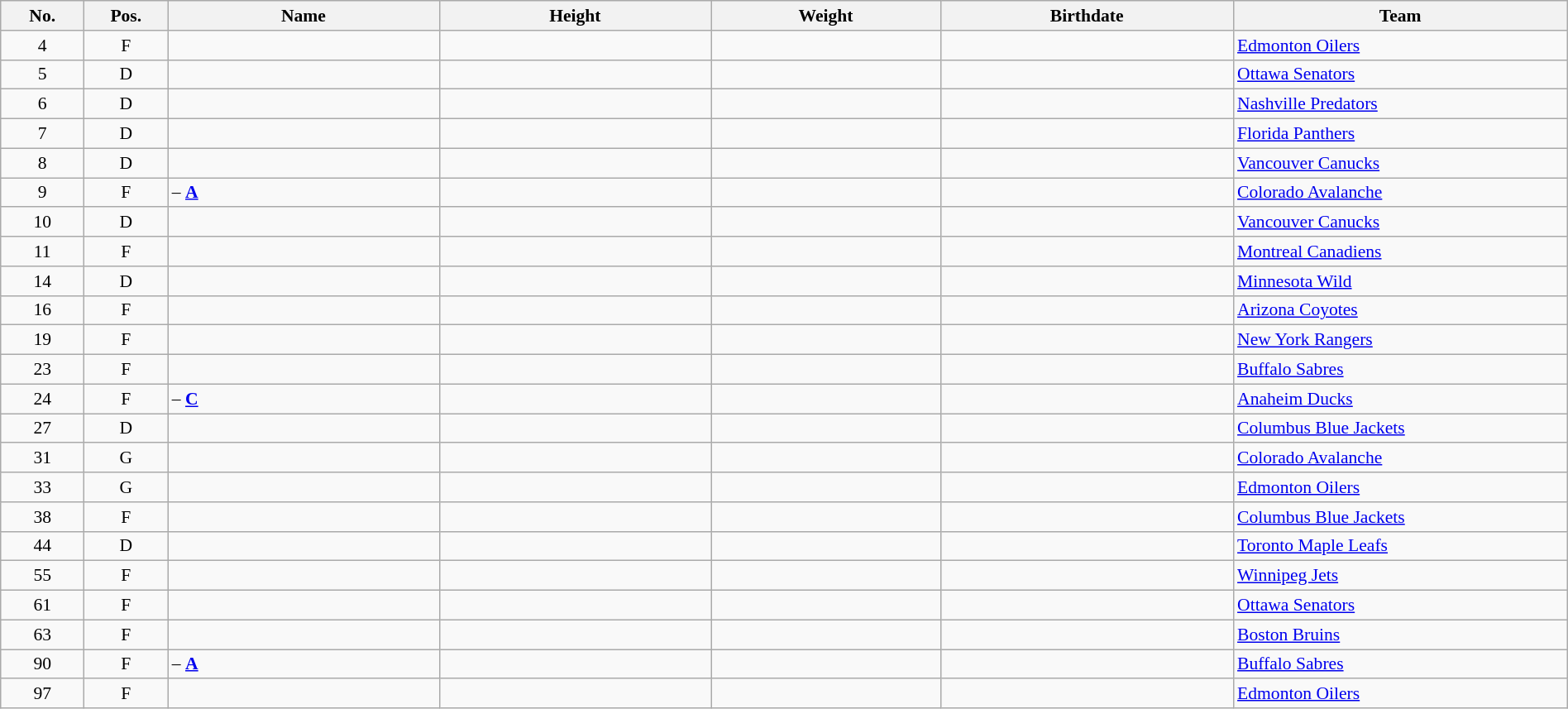<table width="100%" class="wikitable sortable" style="font-size: 90%; text-align: center;">
<tr>
<th style="width:  4%;">No.</th>
<th style="width:  4%;">Pos.</th>
<th style="width: 13%;">Name</th>
<th style="width: 13%;">Height</th>
<th style="width: 11%;">Weight</th>
<th style="width: 14%;">Birthdate</th>
<th style="width: 16%;">Team</th>
</tr>
<tr>
<td>4</td>
<td>F</td>
<td align=left></td>
<td></td>
<td></td>
<td></td>
<td style="text-align:left;"> <a href='#'>Edmonton Oilers</a></td>
</tr>
<tr>
<td>5</td>
<td>D</td>
<td align=left></td>
<td></td>
<td></td>
<td></td>
<td style="text-align:left;"> <a href='#'>Ottawa Senators</a></td>
</tr>
<tr>
<td>6</td>
<td>D</td>
<td align=left></td>
<td></td>
<td></td>
<td></td>
<td style="text-align:left;"> <a href='#'>Nashville Predators</a></td>
</tr>
<tr>
<td>7</td>
<td>D</td>
<td align=left></td>
<td></td>
<td></td>
<td></td>
<td style="text-align:left;"> <a href='#'>Florida Panthers</a></td>
</tr>
<tr>
<td>8</td>
<td>D</td>
<td align=left></td>
<td></td>
<td></td>
<td></td>
<td style="text-align:left;"> <a href='#'>Vancouver Canucks</a></td>
</tr>
<tr>
<td>9</td>
<td>F</td>
<td align=left> – <strong><a href='#'>A</a></strong></td>
<td></td>
<td></td>
<td></td>
<td style="text-align:left;"> <a href='#'>Colorado Avalanche</a></td>
</tr>
<tr>
<td>10</td>
<td>D</td>
<td align=left></td>
<td></td>
<td></td>
<td></td>
<td style="text-align:left;"> <a href='#'>Vancouver Canucks</a></td>
</tr>
<tr>
<td>11</td>
<td>F</td>
<td align=left></td>
<td></td>
<td></td>
<td></td>
<td style="text-align:left;"> <a href='#'>Montreal Canadiens</a></td>
</tr>
<tr>
<td>14</td>
<td>D</td>
<td align=left></td>
<td></td>
<td></td>
<td></td>
<td style="text-align:left;"> <a href='#'>Minnesota Wild</a></td>
</tr>
<tr>
<td>16</td>
<td>F</td>
<td align=left></td>
<td></td>
<td></td>
<td></td>
<td style="text-align:left;"> <a href='#'>Arizona Coyotes</a></td>
</tr>
<tr>
<td>19</td>
<td>F</td>
<td align=left></td>
<td></td>
<td></td>
<td></td>
<td style="text-align:left;"> <a href='#'>New York Rangers</a></td>
</tr>
<tr>
<td>23</td>
<td>F</td>
<td align=left></td>
<td></td>
<td></td>
<td></td>
<td style="text-align:left;"> <a href='#'>Buffalo Sabres</a></td>
</tr>
<tr>
<td>24</td>
<td>F</td>
<td align=left> – <strong><a href='#'>C</a></strong></td>
<td></td>
<td></td>
<td></td>
<td style="text-align:left;"> <a href='#'>Anaheim Ducks</a></td>
</tr>
<tr>
<td>27</td>
<td>D</td>
<td align=left></td>
<td></td>
<td></td>
<td></td>
<td style="text-align:left;"> <a href='#'>Columbus Blue Jackets</a></td>
</tr>
<tr>
<td>31</td>
<td>G</td>
<td align=left></td>
<td></td>
<td></td>
<td></td>
<td style="text-align:left;"> <a href='#'>Colorado Avalanche</a></td>
</tr>
<tr>
<td>33</td>
<td>G</td>
<td align=left></td>
<td></td>
<td></td>
<td></td>
<td style="text-align:left;"> <a href='#'>Edmonton Oilers</a></td>
</tr>
<tr>
<td>38</td>
<td>F</td>
<td align=left></td>
<td></td>
<td></td>
<td></td>
<td style="text-align:left;"> <a href='#'>Columbus Blue Jackets</a></td>
</tr>
<tr>
<td>44</td>
<td>D</td>
<td align=left></td>
<td></td>
<td></td>
<td></td>
<td style="text-align:left;"> <a href='#'>Toronto Maple Leafs</a></td>
</tr>
<tr>
<td>55</td>
<td>F</td>
<td align=left></td>
<td></td>
<td></td>
<td></td>
<td style="text-align:left;"> <a href='#'>Winnipeg Jets</a></td>
</tr>
<tr>
<td>61</td>
<td>F</td>
<td align=left></td>
<td></td>
<td></td>
<td></td>
<td style="text-align:left;"> <a href='#'>Ottawa Senators</a></td>
</tr>
<tr>
<td>63</td>
<td>F</td>
<td align=left></td>
<td></td>
<td></td>
<td></td>
<td style="text-align:left;"> <a href='#'>Boston Bruins</a></td>
</tr>
<tr>
<td>90</td>
<td>F</td>
<td align=left> – <strong><a href='#'>A</a></strong></td>
<td></td>
<td></td>
<td></td>
<td style="text-align:left;"> <a href='#'>Buffalo Sabres</a></td>
</tr>
<tr>
<td>97</td>
<td>F</td>
<td align=left></td>
<td></td>
<td></td>
<td></td>
<td style="text-align:left;"> <a href='#'>Edmonton Oilers</a></td>
</tr>
</table>
